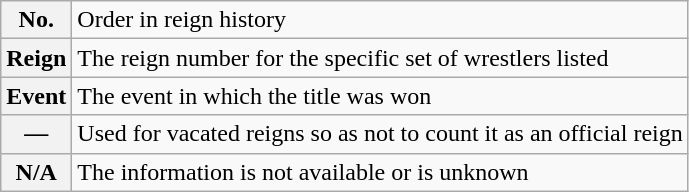<table class="wikitable">
<tr>
<th><strong>No.</strong></th>
<td>Order in reign history</td>
</tr>
<tr>
<th><strong>Reign</strong></th>
<td>The reign number for the specific set of wrestlers listed</td>
</tr>
<tr>
<th><strong>Event</strong></th>
<td>The event in which the title was won</td>
</tr>
<tr>
<th>—</th>
<td>Used for vacated reigns so as not to count it as an official reign</td>
</tr>
<tr>
<th>N/A</th>
<td>The information is not available or is unknown</td>
</tr>
</table>
